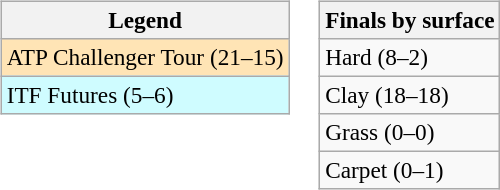<table>
<tr valign=top>
<td><br><table class=wikitable style=font-size:97%>
<tr>
<th>Legend</th>
</tr>
<tr bgcolor=moccasin>
<td>ATP Challenger Tour (21–15)</td>
</tr>
<tr bgcolor=cffcff>
<td>ITF Futures (5–6)</td>
</tr>
</table>
</td>
<td><br><table class=wikitable style=font-size:97%>
<tr>
<th>Finals by surface</th>
</tr>
<tr>
<td>Hard (8–2)</td>
</tr>
<tr>
<td>Clay (18–18)</td>
</tr>
<tr>
<td>Grass (0–0)</td>
</tr>
<tr>
<td>Carpet (0–1)</td>
</tr>
</table>
</td>
</tr>
</table>
